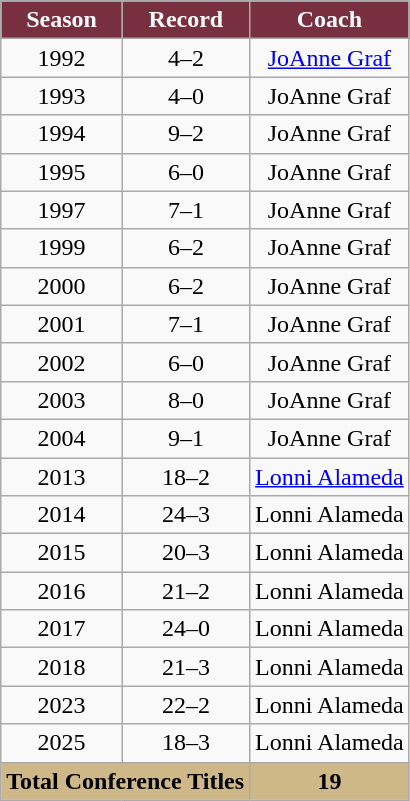<table class="wikitable">
<tr>
<th style="background:#782F40; color:white;">Season</th>
<th style="background:#782F40; color:white;">Record</th>
<th style="background:#782F40; color:white;">Coach</th>
</tr>
<tr style="text-align:center;">
<td>1992</td>
<td>4–2</td>
<td><a href='#'>JoAnne Graf</a></td>
</tr>
<tr style="text-align:center;">
<td>1993</td>
<td>4–0</td>
<td>JoAnne Graf</td>
</tr>
<tr style="text-align:center;">
<td>1994</td>
<td>9–2</td>
<td>JoAnne Graf</td>
</tr>
<tr style="text-align:center;">
<td>1995</td>
<td>6–0</td>
<td>JoAnne Graf</td>
</tr>
<tr style="text-align:center;">
<td>1997</td>
<td>7–1</td>
<td>JoAnne Graf</td>
</tr>
<tr style="text-align:center;">
<td>1999</td>
<td>6–2</td>
<td>JoAnne Graf</td>
</tr>
<tr style="text-align:center;">
<td>2000</td>
<td>6–2</td>
<td>JoAnne Graf</td>
</tr>
<tr style="text-align:center;">
<td>2001</td>
<td>7–1</td>
<td>JoAnne Graf</td>
</tr>
<tr style="text-align:center;">
<td>2002</td>
<td>6–0</td>
<td>JoAnne Graf</td>
</tr>
<tr style="text-align:center;">
<td>2003</td>
<td>8–0</td>
<td>JoAnne Graf</td>
</tr>
<tr style="text-align:center;">
<td>2004</td>
<td>9–1</td>
<td>JoAnne Graf</td>
</tr>
<tr style="text-align:center;">
<td>2013</td>
<td>18–2</td>
<td><a href='#'>Lonni Alameda</a></td>
</tr>
<tr style="text-align:center;">
<td>2014</td>
<td>24–3</td>
<td>Lonni Alameda</td>
</tr>
<tr style="text-align:center;">
<td>2015</td>
<td>20–3</td>
<td>Lonni Alameda</td>
</tr>
<tr style="text-align:center;">
<td>2016</td>
<td>21–2</td>
<td>Lonni Alameda</td>
</tr>
<tr style="text-align:center;">
<td>2017</td>
<td>24–0</td>
<td>Lonni Alameda</td>
</tr>
<tr style="text-align:center;">
<td>2018</td>
<td>21–3</td>
<td>Lonni Alameda</td>
</tr>
<tr style="text-align:center;">
<td>2023</td>
<td>22–2</td>
<td>Lonni Alameda</td>
</tr>
<tr style="text-align:center;">
<td>2025</td>
<td>18–3</td>
<td>Lonni Alameda</td>
</tr>
<tr style="text-align:center;" class="sortbottom">
<th colspan=2; style="background:#CEB888; color:black;">Total Conference Titles</th>
<th colspan=1; style="background:#CEB888; color:black;"><strong>19</strong></th>
</tr>
</table>
